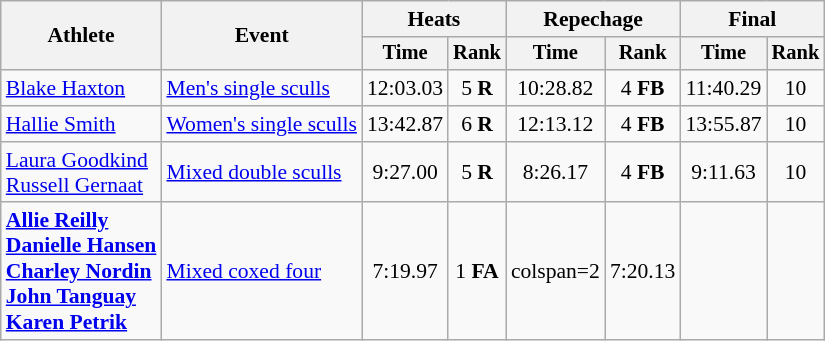<table class="wikitable" style="font-size:90%">
<tr>
<th rowspan=2>Athlete</th>
<th rowspan=2>Event</th>
<th colspan=2>Heats</th>
<th colspan=2>Repechage</th>
<th colspan=2>Final</th>
</tr>
<tr style="font-size:95%">
<th>Time</th>
<th>Rank</th>
<th>Time</th>
<th>Rank</th>
<th>Time</th>
<th>Rank</th>
</tr>
<tr align=center>
<td align=left><a href='#'>Blake Haxton</a></td>
<td align=left><a href='#'>Men's single sculls</a></td>
<td>12:03.03</td>
<td>5 <strong>R</strong></td>
<td>10:28.82</td>
<td>4 <strong>FB</strong></td>
<td>11:40.29</td>
<td>10</td>
</tr>
<tr align=center>
<td align=left><a href='#'>Hallie Smith</a></td>
<td align=left><a href='#'>Women's single sculls</a></td>
<td>13:42.87</td>
<td>6 <strong>R</strong></td>
<td>12:13.12</td>
<td>4 <strong>FB</strong></td>
<td>13:55.87</td>
<td>10</td>
</tr>
<tr align=center>
<td align=left><a href='#'>Laura Goodkind</a><br><a href='#'>Russell Gernaat</a></td>
<td align=left><a href='#'>Mixed double sculls</a></td>
<td>9:27.00</td>
<td>5 <strong>R</strong></td>
<td>8:26.17</td>
<td>4 <strong>FB</strong></td>
<td>9:11.63</td>
<td>10</td>
</tr>
<tr align=center>
<td align=left><strong><a href='#'>Allie Reilly</a><br><a href='#'>Danielle Hansen</a><br><a href='#'>Charley Nordin</a><br><a href='#'>John Tanguay</a><br><a href='#'>Karen Petrik</a></strong></td>
<td align=left><a href='#'>Mixed coxed four</a></td>
<td>7:19.97</td>
<td>1 <strong>FA</strong></td>
<td>colspan=2 </td>
<td>7:20.13</td>
<td></td>
</tr>
</table>
